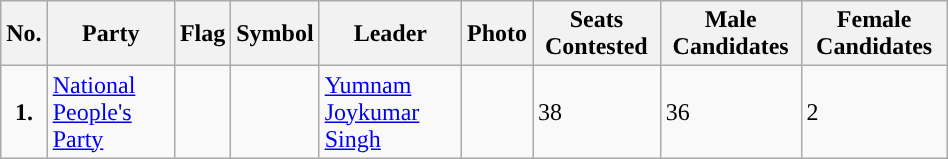<table class="wikitable"  width="50%">
<tr>
<th>No.</th>
<th>Party</th>
<th>Flag</th>
<th>Symbol</th>
<th>Leader</th>
<th>Photo</th>
<th>Seats Contested</th>
<th>Male Candidates</th>
<th>Female Candidates</th>
</tr>
<tr>
<td ! style="text-align:center; background:"><strong>1.</strong></td>
<td><a href='#'>National People's Party</a></td>
<td></td>
<td></td>
<td><a href='#'>Yumnam Joykumar Singh</a></td>
<td></td>
<td>38</td>
<td>36</td>
<td>2</td>
</tr>
</table>
